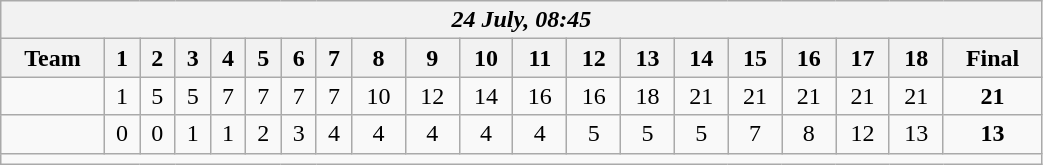<table class=wikitable style="text-align:center; width: 55%">
<tr>
<th colspan=20><em>24 July, 08:45</em></th>
</tr>
<tr>
<th>Team</th>
<th>1</th>
<th>2</th>
<th>3</th>
<th>4</th>
<th>5</th>
<th>6</th>
<th>7</th>
<th>8</th>
<th>9</th>
<th>10</th>
<th>11</th>
<th>12</th>
<th>13</th>
<th>14</th>
<th>15</th>
<th>16</th>
<th>17</th>
<th>18</th>
<th>Final</th>
</tr>
<tr>
<td align=left><strong></strong></td>
<td>1</td>
<td>5</td>
<td>5</td>
<td>7</td>
<td>7</td>
<td>7</td>
<td>7</td>
<td>10</td>
<td>12</td>
<td>14</td>
<td>16</td>
<td>16</td>
<td>18</td>
<td>21</td>
<td>21</td>
<td>21</td>
<td>21</td>
<td>21</td>
<td><strong>21</strong></td>
</tr>
<tr>
<td align=left></td>
<td>0</td>
<td>0</td>
<td>1</td>
<td>1</td>
<td>2</td>
<td>3</td>
<td>4</td>
<td>4</td>
<td>4</td>
<td>4</td>
<td>4</td>
<td>5</td>
<td>5</td>
<td>5</td>
<td>7</td>
<td>8</td>
<td>12</td>
<td>13</td>
<td><strong>13</strong></td>
</tr>
<tr>
<td colspan=20></td>
</tr>
</table>
